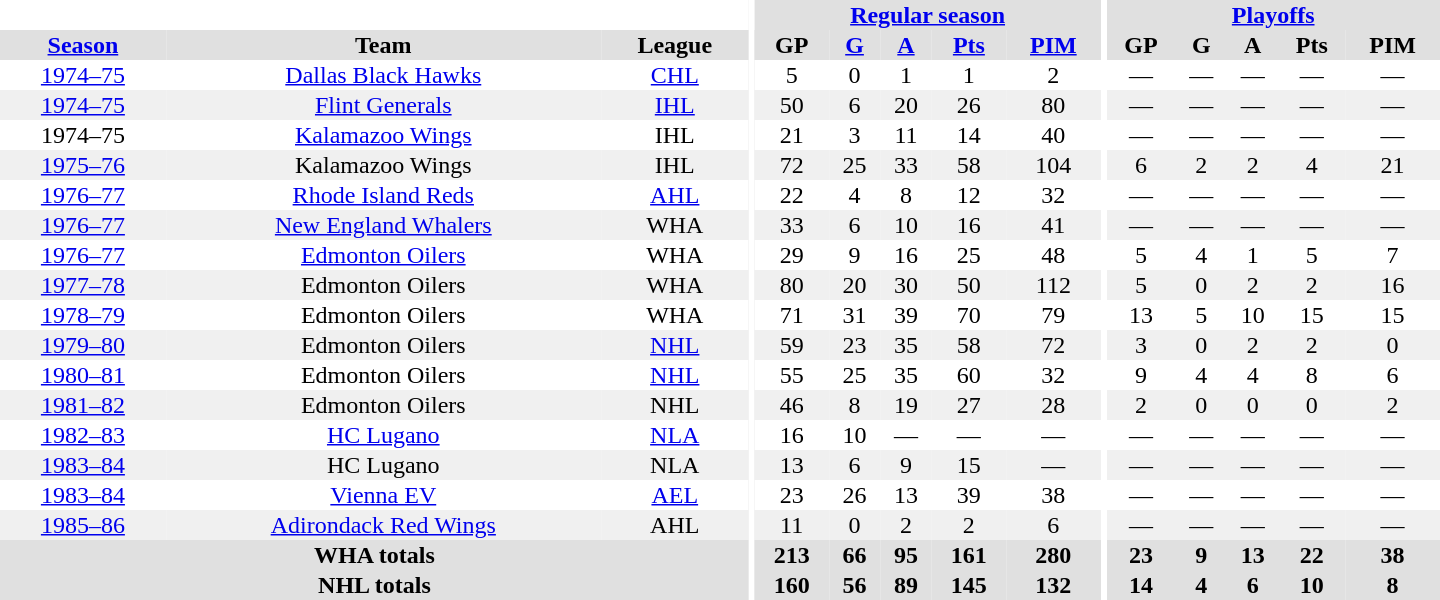<table border="0" cellpadding="1" cellspacing="0" style="text-align:center; width:60em">
<tr bgcolor="#e0e0e0">
<th colspan="3" bgcolor="#ffffff"></th>
<th rowspan="99" bgcolor="#ffffff"></th>
<th colspan="5"><a href='#'>Regular season</a></th>
<th rowspan="99" bgcolor="#ffffff"></th>
<th colspan="5"><a href='#'>Playoffs</a></th>
</tr>
<tr bgcolor="#e0e0e0">
<th><a href='#'>Season</a></th>
<th>Team</th>
<th>League</th>
<th>GP</th>
<th><a href='#'>G</a></th>
<th><a href='#'>A</a></th>
<th><a href='#'>Pts</a></th>
<th><a href='#'>PIM</a></th>
<th>GP</th>
<th>G</th>
<th>A</th>
<th>Pts</th>
<th>PIM</th>
</tr>
<tr ALIGN="center">
<td ALIGN="center"><a href='#'>1974–75</a></td>
<td ALIGN="center"><a href='#'>Dallas Black Hawks</a></td>
<td ALIGN="center"><a href='#'>CHL</a></td>
<td ALIGN="center">5</td>
<td ALIGN="center">0</td>
<td ALIGN="center">1</td>
<td ALIGN="center">1</td>
<td ALIGN="center">2</td>
<td>—</td>
<td>—</td>
<td>—</td>
<td>—</td>
<td>—</td>
</tr>
<tr ALIGN="center"  bgcolor="#f0f0f0">
<td ALIGN="center"><a href='#'>1974–75</a></td>
<td ALIGN="center"><a href='#'>Flint Generals</a></td>
<td ALIGN="center"><a href='#'>IHL</a></td>
<td ALIGN="center">50</td>
<td ALIGN="center">6</td>
<td ALIGN="center">20</td>
<td ALIGN="center">26</td>
<td ALIGN="center">80</td>
<td>—</td>
<td>—</td>
<td>—</td>
<td>—</td>
<td>—</td>
</tr>
<tr ALIGN="center">
<td ALIGN="center">1974–75</td>
<td ALIGN="center"><a href='#'>Kalamazoo Wings</a></td>
<td ALIGN="center">IHL</td>
<td ALIGN="center">21</td>
<td ALIGN="center">3</td>
<td ALIGN="center">11</td>
<td ALIGN="center">14</td>
<td ALIGN="center">40</td>
<td>—</td>
<td>—</td>
<td>—</td>
<td>—</td>
<td>—</td>
</tr>
<tr ALIGN="center"  bgcolor="#f0f0f0">
<td ALIGN="center"><a href='#'>1975–76</a></td>
<td ALIGN="center">Kalamazoo Wings</td>
<td ALIGN="center">IHL</td>
<td ALIGN="center">72</td>
<td ALIGN="center">25</td>
<td ALIGN="center">33</td>
<td ALIGN="center">58</td>
<td ALIGN="center">104</td>
<td ALIGN="center">6</td>
<td ALIGN="center">2</td>
<td ALIGN="center">2</td>
<td ALIGN="center">4</td>
<td ALIGN="center">21</td>
</tr>
<tr ALIGN="center">
<td ALIGN="center"><a href='#'>1976–77</a></td>
<td ALIGN="center"><a href='#'>Rhode Island Reds</a></td>
<td ALIGN="center"><a href='#'>AHL</a></td>
<td ALIGN="center">22</td>
<td ALIGN="center">4</td>
<td ALIGN="center">8</td>
<td ALIGN="center">12</td>
<td ALIGN="center">32</td>
<td>—</td>
<td>—</td>
<td>—</td>
<td>—</td>
<td>—</td>
</tr>
<tr ALIGN="center"  bgcolor="#f0f0f0">
<td ALIGN="center"><a href='#'>1976–77</a></td>
<td ALIGN="center"><a href='#'>New England Whalers</a></td>
<td ALIGN="center">WHA</td>
<td ALIGN="center">33</td>
<td ALIGN="center">6</td>
<td ALIGN="center">10</td>
<td ALIGN="center">16</td>
<td ALIGN="center">41</td>
<td>—</td>
<td>—</td>
<td>—</td>
<td>—</td>
<td>—</td>
</tr>
<tr ALIGN="center">
<td ALIGN="center"><a href='#'>1976–77</a></td>
<td ALIGN="center"><a href='#'>Edmonton Oilers</a></td>
<td ALIGN="center">WHA</td>
<td ALIGN="center">29</td>
<td ALIGN="center">9</td>
<td ALIGN="center">16</td>
<td ALIGN="center">25</td>
<td ALIGN="center">48</td>
<td ALIGN="center">5</td>
<td ALIGN="center">4</td>
<td ALIGN="center">1</td>
<td ALIGN="center">5</td>
<td ALIGN="center">7</td>
</tr>
<tr ALIGN="center"   bgcolor="#f0f0f0">
<td ALIGN="center"><a href='#'>1977–78</a></td>
<td ALIGN="center">Edmonton Oilers</td>
<td ALIGN="center">WHA</td>
<td ALIGN="center">80</td>
<td ALIGN="center">20</td>
<td ALIGN="center">30</td>
<td ALIGN="center">50</td>
<td ALIGN="center">112</td>
<td ALIGN="center">5</td>
<td ALIGN="center">0</td>
<td ALIGN="center">2</td>
<td ALIGN="center">2</td>
<td ALIGN="center">16</td>
</tr>
<tr ALIGN="center">
<td ALIGN="center"><a href='#'>1978–79</a></td>
<td ALIGN="center">Edmonton Oilers</td>
<td ALIGN="center">WHA</td>
<td ALIGN="center">71</td>
<td ALIGN="center">31</td>
<td ALIGN="center">39</td>
<td ALIGN="center">70</td>
<td ALIGN="center">79</td>
<td ALIGN="center">13</td>
<td ALIGN="center">5</td>
<td ALIGN="center">10</td>
<td ALIGN="center">15</td>
<td ALIGN="center">15</td>
</tr>
<tr ALIGN="center"  bgcolor="#f0f0f0">
<td ALIGN="center"><a href='#'>1979–80</a></td>
<td ALIGN="center">Edmonton Oilers</td>
<td ALIGN="center"><a href='#'>NHL</a></td>
<td ALIGN="center">59</td>
<td ALIGN="center">23</td>
<td ALIGN="center">35</td>
<td ALIGN="center">58</td>
<td ALIGN="center">72</td>
<td ALIGN="center">3</td>
<td ALIGN="center">0</td>
<td ALIGN="center">2</td>
<td ALIGN="center">2</td>
<td ALIGN="center">0</td>
</tr>
<tr ALIGN="center">
<td ALIGN="center"><a href='#'>1980–81</a></td>
<td ALIGN="center">Edmonton Oilers</td>
<td ALIGN="center"><a href='#'>NHL</a></td>
<td ALIGN="center">55</td>
<td ALIGN="center">25</td>
<td ALIGN="center">35</td>
<td ALIGN="center">60</td>
<td ALIGN="center">32</td>
<td ALIGN="center">9</td>
<td ALIGN="center">4</td>
<td ALIGN="center">4</td>
<td ALIGN="center">8</td>
<td ALIGN="center">6</td>
</tr>
<tr ALIGN="center"  bgcolor="#f0f0f0">
<td ALIGN="center"><a href='#'>1981–82</a></td>
<td ALIGN="center">Edmonton Oilers</td>
<td ALIGN="center">NHL</td>
<td ALIGN="center">46</td>
<td ALIGN="center">8</td>
<td ALIGN="center">19</td>
<td ALIGN="center">27</td>
<td ALIGN="center">28</td>
<td ALIGN="center">2</td>
<td ALIGN="center">0</td>
<td ALIGN="center">0</td>
<td ALIGN="center">0</td>
<td ALIGN="center">2</td>
</tr>
<tr ALIGN="center">
<td ALIGN="center"><a href='#'>1982–83</a></td>
<td ALIGN="center"><a href='#'>HC Lugano</a></td>
<td ALIGN="center"><a href='#'>NLA</a></td>
<td>16</td>
<td>10</td>
<td>—</td>
<td>—</td>
<td>—</td>
<td>—</td>
<td>—</td>
<td>—</td>
<td>—</td>
<td>—</td>
</tr>
<tr ALIGN="center"   bgcolor="#f0f0f0">
<td ALIGN="center"><a href='#'>1983–84</a></td>
<td ALIGN="center">HC Lugano</td>
<td ALIGN="center">NLA</td>
<td>13</td>
<td>6</td>
<td>9</td>
<td>15</td>
<td>—</td>
<td>—</td>
<td>—</td>
<td>—</td>
<td>—</td>
<td>—</td>
</tr>
<tr ALIGN="center">
<td ALIGN="center"><a href='#'>1983–84</a></td>
<td ALIGN="center"><a href='#'>Vienna EV</a></td>
<td ALIGN="center"><a href='#'>AEL</a></td>
<td ALIGN="center">23</td>
<td ALIGN="center">26</td>
<td ALIGN="center">13</td>
<td ALIGN="center">39</td>
<td ALIGN="center">38</td>
<td>—</td>
<td>—</td>
<td>—</td>
<td>—</td>
<td>—</td>
</tr>
<tr ALIGN="center"  bgcolor="#f0f0f0">
<td ALIGN="center"><a href='#'>1985–86</a></td>
<td ALIGN="center"><a href='#'>Adirondack Red Wings</a></td>
<td ALIGN="center">AHL</td>
<td ALIGN="center">11</td>
<td ALIGN="center">0</td>
<td ALIGN="center">2</td>
<td ALIGN="center">2</td>
<td ALIGN="center">6</td>
<td>—</td>
<td>—</td>
<td>—</td>
<td>—</td>
<td>—</td>
</tr>
<tr ALIGN="center"  bgcolor="#e0e0e0">
<th colspan="3">WHA totals</th>
<th ALIGN="center">213</th>
<th ALIGN="center">66</th>
<th ALIGN="center">95</th>
<th ALIGN="center">161</th>
<th ALIGN="center">280</th>
<th ALIGN="center">23</th>
<th ALIGN="center">9</th>
<th ALIGN="center">13</th>
<th ALIGN="center">22</th>
<th ALIGN="center">38</th>
</tr>
<tr ALIGN="center" bgcolor="#e0e0e0">
<th colspan="3">NHL totals</th>
<th ALIGN="center">160</th>
<th ALIGN="center">56</th>
<th ALIGN="center">89</th>
<th ALIGN="center">145</th>
<th ALIGN="center">132</th>
<th ALIGN="center">14</th>
<th ALIGN="center">4</th>
<th ALIGN="center">6</th>
<th ALIGN="center">10</th>
<th ALIGN="center">8</th>
</tr>
</table>
